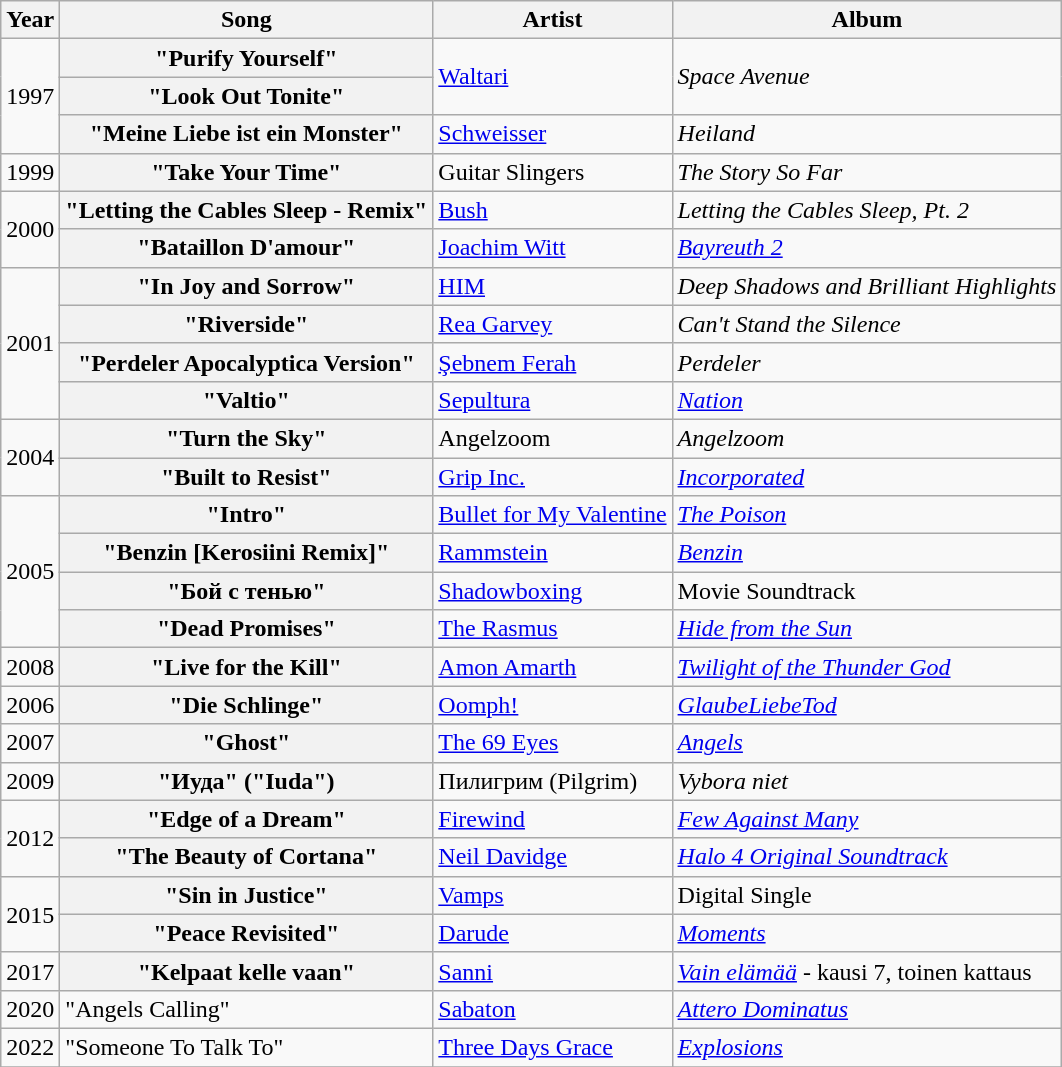<table class="wikitable plainrowheaders">
<tr>
<th>Year</th>
<th>Song</th>
<th>Artist</th>
<th>Album</th>
</tr>
<tr>
<td rowspan="3">1997</td>
<th scope="row">"Purify Yourself"</th>
<td rowspan="2"><a href='#'>Waltari</a></td>
<td rowspan="2"><em>Space Avenue</em></td>
</tr>
<tr>
<th scope="row">"Look Out Tonite"</th>
</tr>
<tr>
<th scope="row">"Meine Liebe ist ein Monster"</th>
<td><a href='#'>Schweisser</a></td>
<td><em>Heiland</em></td>
</tr>
<tr>
<td>1999</td>
<th scope="row">"Take Your Time"</th>
<td>Guitar Slingers</td>
<td><em>The Story So Far</em></td>
</tr>
<tr>
<td rowspan="2">2000</td>
<th scope="row">"Letting the Cables Sleep - Remix"</th>
<td><a href='#'>Bush</a></td>
<td><em>Letting the Cables Sleep, Pt. 2</em></td>
</tr>
<tr>
<th scope="row">"Bataillon D'amour"</th>
<td><a href='#'>Joachim Witt</a></td>
<td><em><a href='#'>Bayreuth 2</a></em></td>
</tr>
<tr>
<td rowspan="4">2001</td>
<th scope="row">"In Joy and Sorrow"</th>
<td><a href='#'>HIM</a></td>
<td><em>Deep Shadows and Brilliant Highlights</em></td>
</tr>
<tr>
<th scope="row">"Riverside"</th>
<td><a href='#'>Rea Garvey</a></td>
<td><em>Can't Stand the Silence</em></td>
</tr>
<tr>
<th scope="row">"Perdeler Apocalyptica Version"</th>
<td><a href='#'>Şebnem Ferah</a></td>
<td><em>Perdeler</em></td>
</tr>
<tr>
<th scope="row">"Valtio"</th>
<td><a href='#'>Sepultura</a></td>
<td><em><a href='#'>Nation</a></em></td>
</tr>
<tr>
<td rowspan="2">2004</td>
<th scope="row">"Turn the Sky"</th>
<td>Angelzoom</td>
<td><em>Angelzoom</em></td>
</tr>
<tr>
<th scope="row">"Built to Resist"</th>
<td><a href='#'>Grip Inc.</a></td>
<td><em><a href='#'>Incorporated</a></em></td>
</tr>
<tr>
<td rowspan="4">2005</td>
<th scope="row">"Intro"</th>
<td><a href='#'>Bullet for My Valentine</a></td>
<td><em><a href='#'>The Poison</a></em></td>
</tr>
<tr>
<th scope="row">"Benzin [Kerosiini Remix]"</th>
<td><a href='#'>Rammstein</a></td>
<td><em><a href='#'>Benzin</a></em></td>
</tr>
<tr>
<th scope="row">"Бой с тенью"</th>
<td><a href='#'>Shadowboxing</a></td>
<td>Movie Soundtrack</td>
</tr>
<tr>
<th scope="row">"Dead Promises"</th>
<td><a href='#'>The Rasmus</a></td>
<td><em><a href='#'>Hide from the Sun</a></em></td>
</tr>
<tr>
<td>2008</td>
<th scope="row">"Live for the Kill"</th>
<td><a href='#'>Amon Amarth</a></td>
<td><em><a href='#'>Twilight of the Thunder God</a></em></td>
</tr>
<tr>
<td>2006</td>
<th scope="row">"Die Schlinge"</th>
<td><a href='#'>Oomph!</a></td>
<td><em><a href='#'>GlaubeLiebeTod</a></em></td>
</tr>
<tr>
<td>2007</td>
<th scope="row">"Ghost"</th>
<td><a href='#'>The 69 Eyes</a></td>
<td><em><a href='#'>Angels</a></em></td>
</tr>
<tr>
<td>2009</td>
<th scope="row">"Иуда" ("Iuda")</th>
<td>Пилигрим (Pilgrim)</td>
<td><em>Vybora niet</em></td>
</tr>
<tr>
<td rowspan="2">2012</td>
<th scope="row">"Edge of a Dream"</th>
<td><a href='#'>Firewind</a></td>
<td><em><a href='#'>Few Against Many</a></em></td>
</tr>
<tr>
<th scope="row">"The Beauty of Cortana"</th>
<td><a href='#'>Neil Davidge</a></td>
<td><em><a href='#'>Halo 4 Original Soundtrack</a></em></td>
</tr>
<tr>
<td rowspan="2">2015</td>
<th scope="row">"Sin in Justice"</th>
<td><a href='#'>Vamps</a></td>
<td>Digital Single</td>
</tr>
<tr>
<th scope="row">"Peace Revisited"</th>
<td><a href='#'>Darude</a></td>
<td><em><a href='#'>Moments</a></em></td>
</tr>
<tr>
<td>2017</td>
<th scope="row">"Kelpaat kelle vaan"</th>
<td><a href='#'>Sanni</a></td>
<td><em><a href='#'>Vain elämää</a></em> - kausi 7, toinen kattaus</td>
</tr>
<tr>
<td>2020</td>
<td>"Angels Calling"</td>
<td><a href='#'>Sabaton</a></td>
<td><em><a href='#'>Attero Dominatus</a></em></td>
</tr>
<tr>
<td>2022</td>
<td>"Someone To Talk To"</td>
<td><a href='#'>Three Days Grace</a></td>
<td><em><a href='#'>Explosions</a></em></td>
</tr>
<tr>
</tr>
</table>
